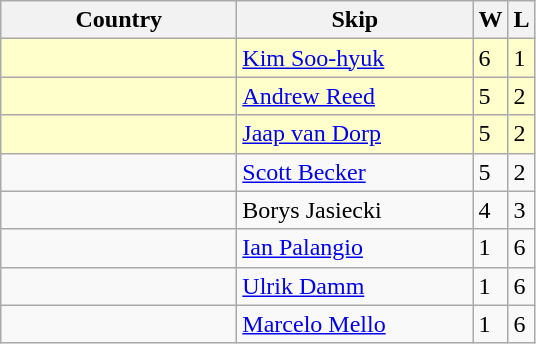<table class=wikitable>
<tr>
<th width=150>Country</th>
<th width=150>Skip</th>
<th>W</th>
<th>L</th>
</tr>
<tr bgcolor=ffffcc>
<td></td>
<td><a href='#'>Kim Soo-hyuk</a></td>
<td>6</td>
<td>1</td>
</tr>
<tr bgcolor=ffffcc>
<td></td>
<td><a href='#'>Andrew Reed</a></td>
<td>5</td>
<td>2</td>
</tr>
<tr bgcolor=ffffcc>
<td></td>
<td><a href='#'>Jaap van Dorp</a></td>
<td>5</td>
<td>2</td>
</tr>
<tr>
<td></td>
<td><a href='#'>Scott Becker</a></td>
<td>5</td>
<td>2</td>
</tr>
<tr>
<td></td>
<td>Borys Jasiecki</td>
<td>4</td>
<td>3</td>
</tr>
<tr>
<td></td>
<td><a href='#'>Ian Palangio</a></td>
<td>1</td>
<td>6</td>
</tr>
<tr>
<td></td>
<td><a href='#'>Ulrik Damm</a></td>
<td>1</td>
<td>6</td>
</tr>
<tr>
<td></td>
<td><a href='#'>Marcelo Mello</a></td>
<td>1</td>
<td>6</td>
</tr>
</table>
